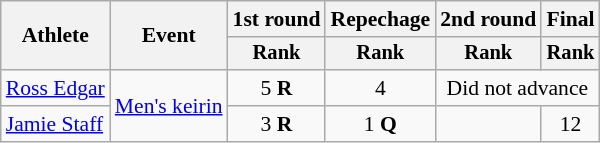<table class=wikitable style="font-size:90%">
<tr>
<th rowspan="2">Athlete</th>
<th rowspan="2">Event</th>
<th>1st round</th>
<th>Repechage</th>
<th>2nd round</th>
<th>Final</th>
</tr>
<tr style="font-size:95%">
<th>Rank</th>
<th>Rank</th>
<th>Rank</th>
<th>Rank</th>
</tr>
<tr align=center>
<td align=left><a href='#'>Ross Edgar</a></td>
<td align=left rowspan=2><a href='#'>Men's keirin</a></td>
<td>5 <strong>R</strong></td>
<td>4</td>
<td colspan=2>Did not advance</td>
</tr>
<tr align=center>
<td align=left><a href='#'>Jamie Staff</a></td>
<td>3 <strong>R</strong></td>
<td>1 <strong>Q</strong></td>
<td></td>
<td>12</td>
</tr>
</table>
